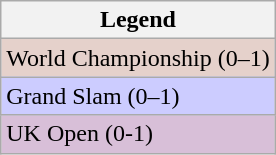<table class="wikitable">
<tr>
<th>Legend</th>
</tr>
<tr style="background:#e5d1cb;">
<td>World Championship (0–1)</td>
</tr>
<tr style="background:#CCCCFF;">
<td>Grand Slam (0–1)</td>
</tr>
<tr style="background:thistle">
<td>UK Open (0-1)</td>
</tr>
</table>
